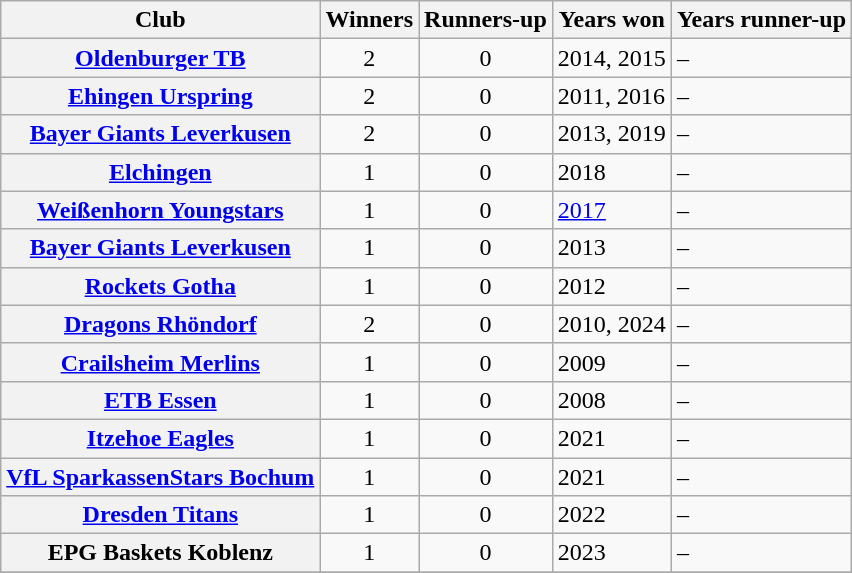<table class="wikitable plainrowheaders sortable">
<tr>
<th scope=col>Club</th>
<th scope=col>Winners</th>
<th scope=col>Runners-up</th>
<th scope=col>Years won</th>
<th scope=col>Years runner-up</th>
</tr>
<tr>
<th scope=row><a href='#'>Oldenburger TB</a></th>
<td style="text-align:center;">2</td>
<td style="text-align:center;">0</td>
<td>2014, 2015</td>
<td>–</td>
</tr>
<tr>
<th scope=row><a href='#'>Ehingen Urspring</a></th>
<td style="text-align:center;">2</td>
<td style="text-align:center;">0</td>
<td>2011, 2016</td>
<td>–</td>
</tr>
<tr>
<th scope=row><a href='#'>Bayer Giants Leverkusen</a></th>
<td style="text-align:center;">2</td>
<td style="text-align:center;">0</td>
<td>2013, 2019</td>
<td>–</td>
</tr>
<tr>
<th scope=row><a href='#'>Elchingen</a></th>
<td style="text-align:center;">1</td>
<td style="text-align:center;">0</td>
<td>2018</td>
<td>–</td>
</tr>
<tr>
<th scope=row><a href='#'>Weißenhorn Youngstars</a></th>
<td style="text-align:center;">1</td>
<td style="text-align:center;">0</td>
<td><a href='#'>2017</a></td>
<td>–</td>
</tr>
<tr>
<th scope=row><a href='#'>Bayer Giants Leverkusen</a></th>
<td style="text-align:center;">1</td>
<td style="text-align:center;">0</td>
<td>2013</td>
<td>–</td>
</tr>
<tr>
<th scope=row><a href='#'>Rockets Gotha</a></th>
<td style="text-align:center;">1</td>
<td style="text-align:center;">0</td>
<td>2012</td>
<td>–</td>
</tr>
<tr>
<th scope=row><a href='#'>Dragons Rhöndorf</a></th>
<td style="text-align:center;">2</td>
<td style="text-align:center;">0</td>
<td>2010, 2024</td>
<td>–</td>
</tr>
<tr>
<th scope=row><a href='#'>Crailsheim Merlins</a></th>
<td style="text-align:center;">1</td>
<td style="text-align:center;">0</td>
<td>2009</td>
<td>–</td>
</tr>
<tr>
<th scope=row><a href='#'>ETB Essen</a></th>
<td style="text-align:center;">1</td>
<td style="text-align:center;">0</td>
<td>2008</td>
<td>–</td>
</tr>
<tr>
<th scope=row><a href='#'>Itzehoe Eagles</a></th>
<td style="text-align:center;">1</td>
<td style="text-align:center;">0</td>
<td>2021</td>
<td>–</td>
</tr>
<tr>
<th scope=row><a href='#'>VfL SparkassenStars Bochum</a></th>
<td style="text-align:center;">1</td>
<td style="text-align:center;">0</td>
<td>2021</td>
<td>–</td>
</tr>
<tr>
<th scope=row><a href='#'>Dresden Titans</a></th>
<td style="text-align:center;">1</td>
<td style="text-align:center;">0</td>
<td>2022</td>
<td>–</td>
</tr>
<tr>
<th scope=row>EPG Baskets Koblenz</th>
<td style="text-align:center;">1</td>
<td style="text-align:center;">0</td>
<td>2023</td>
<td>–</td>
</tr>
<tr>
</tr>
</table>
